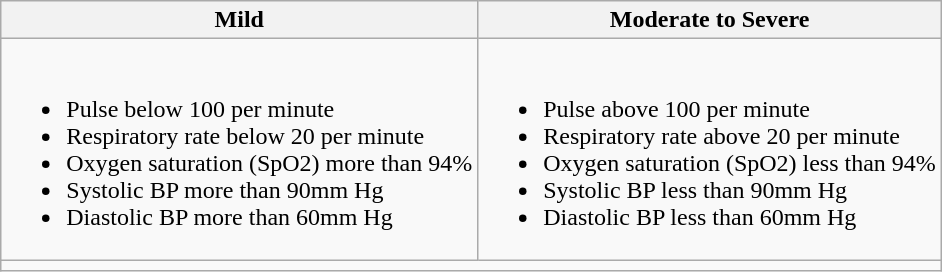<table class="wikitable">
<tr>
<th>Mild</th>
<th>Moderate to Severe</th>
</tr>
<tr>
<td><br><ul><li>Pulse below 100 per minute</li><li>Respiratory rate below 20 per minute</li><li>Oxygen saturation (SpO2) more than 94%</li><li>Systolic BP more than 90mm Hg</li><li>Diastolic BP more than 60mm Hg</li></ul></td>
<td><br><ul><li>Pulse above 100 per minute</li><li>Respiratory rate above 20 per minute</li><li>Oxygen saturation (SpO2) less than 94%</li><li>Systolic BP less than 90mm Hg</li><li>Diastolic BP less than 60mm Hg</li></ul></td>
</tr>
<tr>
<td colspan="2"></td>
</tr>
</table>
